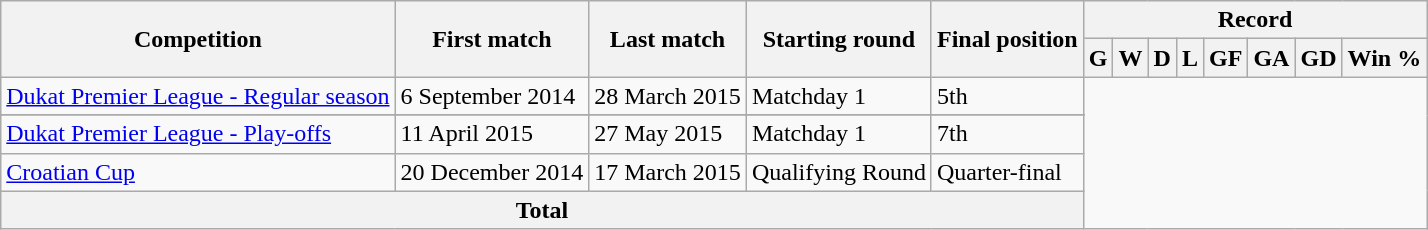<table class="wikitable" style="text-align: center">
<tr>
<th rowspan="2">Competition</th>
<th rowspan="2">First match</th>
<th rowspan="2">Last match</th>
<th rowspan="2">Starting round</th>
<th rowspan="2">Final position</th>
<th colspan="8">Record</th>
</tr>
<tr>
<th>G</th>
<th>W</th>
<th>D</th>
<th>L</th>
<th>GF</th>
<th>GA</th>
<th>GD</th>
<th>Win %</th>
</tr>
<tr>
<td align=left><a href='#'>Dukat Premier League - Regular season</a></td>
<td align=left>6 September 2014</td>
<td align=left>28 March 2015</td>
<td align=left>Matchday 1</td>
<td align=left>5th<br></td>
</tr>
<tr>
</tr>
<tr>
<td align=left><a href='#'>Dukat Premier League - Play-offs</a></td>
<td align=left>11 April 2015</td>
<td align=left>27 May 2015</td>
<td align=left>Matchday 1</td>
<td align=left>7th<br></td>
</tr>
<tr>
<td align=left><a href='#'>Croatian Cup</a></td>
<td align=left>20 December 2014</td>
<td align=left>17 March 2015</td>
<td align=left>Qualifying Round</td>
<td align=left>Quarter-final<br></td>
</tr>
<tr>
<th colspan="5">Total<br></th>
</tr>
</table>
